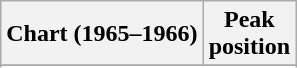<table class="wikitable sortable plainrowheaders" style="text-align:center">
<tr>
<th scope="col">Chart (1965–1966)</th>
<th scope="col">Peak<br> position</th>
</tr>
<tr>
</tr>
<tr>
</tr>
</table>
